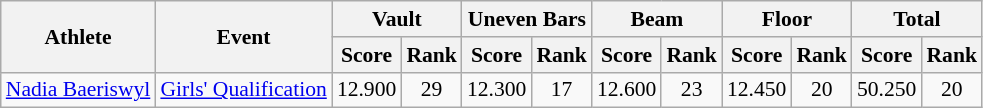<table class="wikitable" border="1" style="font-size:90%">
<tr>
<th rowspan=2>Athlete</th>
<th rowspan=2>Event</th>
<th colspan=2>Vault</th>
<th colspan=2>Uneven Bars</th>
<th colspan=2>Beam</th>
<th colspan=2>Floor</th>
<th colspan=2>Total</th>
</tr>
<tr>
<th>Score</th>
<th>Rank</th>
<th>Score</th>
<th>Rank</th>
<th>Score</th>
<th>Rank</th>
<th>Score</th>
<th>Rank</th>
<th>Score</th>
<th>Rank</th>
</tr>
<tr>
<td rowspan=1><a href='#'>Nadia Baeriswyl</a></td>
<td><a href='#'>Girls' Qualification</a></td>
<td align=center>12.900</td>
<td align=center>29</td>
<td align=center>12.300</td>
<td align=center>17</td>
<td align=center>12.600</td>
<td align=center>23</td>
<td align=center>12.450</td>
<td align=center>20</td>
<td align=center>50.250</td>
<td align=center>20</td>
</tr>
</table>
